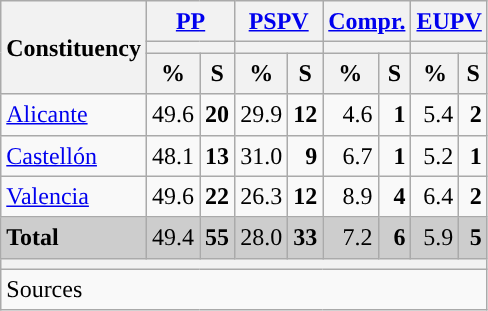<table class="wikitable sortable" style="text-align:right; line-height:20px;">
<tr>
<th rowspan="3">Constituency</th>
<th colspan="2" width="30px" class="unsortable"><a href='#'>PP</a></th>
<th colspan="2" width="30px" class="unsortable"><a href='#'>PSPV</a></th>
<th colspan="2" width="30px" class="unsortable"><a href='#'>Compr.</a></th>
<th colspan="2" width="30px" class="unsortable"><a href='#'>EUPV</a></th>
</tr>
<tr>
<th colspan="2" style="background:"></th>
<th colspan="2" style="background:"></th>
<th colspan="2" style="background:"></th>
<th colspan="2" style="background:"></th>
</tr>
<tr>
<th data-sort-type="number">%</th>
<th data-sort-type="number">S</th>
<th data-sort-type="number">%</th>
<th data-sort-type="number">S</th>
<th data-sort-type="number">%</th>
<th data-sort-type="number">S</th>
<th data-sort-type="number">%</th>
<th data-sort-type="number">S</th>
</tr>
<tr>
<td align="left"><a href='#'>Alicante</a></td>
<td style="background:">49.6</td>
<td><strong>20</strong></td>
<td>29.9</td>
<td><strong>12</strong></td>
<td>4.6</td>
<td><strong>1</strong></td>
<td>5.4</td>
<td><strong>2</strong></td>
</tr>
<tr>
<td align="left"><a href='#'>Castellón</a></td>
<td style="background:">48.1</td>
<td><strong>13</strong></td>
<td>31.0</td>
<td><strong>9</strong></td>
<td>6.7</td>
<td><strong>1</strong></td>
<td>5.2</td>
<td><strong>1</strong></td>
</tr>
<tr>
<td align="left"><a href='#'>Valencia</a></td>
<td style="background:">49.6</td>
<td><strong>22</strong></td>
<td>26.3</td>
<td><strong>12</strong></td>
<td>8.9</td>
<td><strong>4</strong></td>
<td>6.4</td>
<td><strong>2</strong></td>
</tr>
<tr style="background:#CDCDCD;">
<td align="left"><strong>Total</strong></td>
<td style="background:">49.4</td>
<td><strong>55</strong></td>
<td>28.0</td>
<td><strong>33</strong></td>
<td>7.2</td>
<td><strong>6</strong></td>
<td>5.9</td>
<td><strong>5</strong></td>
</tr>
<tr>
<th colspan="9"></th>
</tr>
<tr>
<th style="text-align:left; font-weight:normal; background:#F9F9F9" colspan="9">Sources</th>
</tr>
</table>
